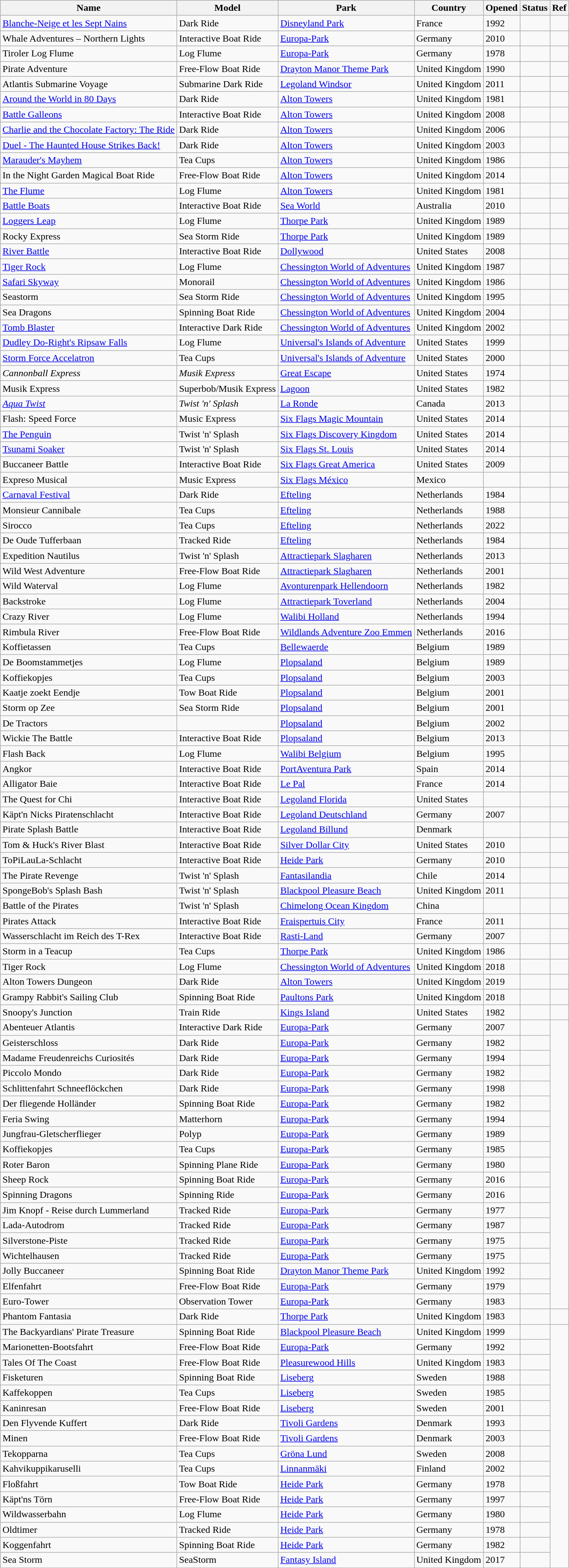<table class="wikitable sortable">
<tr>
<th>Name</th>
<th>Model</th>
<th>Park</th>
<th>Country</th>
<th>Opened</th>
<th>Status</th>
<th class="unsortable">Ref</th>
</tr>
<tr>
<td><a href='#'> Blanche-Neige et les Sept Nains</a></td>
<td>Dark Ride</td>
<td><a href='#'> Disneyland Park</a></td>
<td> France</td>
<td>1992</td>
<td></td>
<td></td>
</tr>
<tr>
<td>Whale Adventures – Northern Lights</td>
<td>Interactive Boat Ride</td>
<td><a href='#'>Europa-Park</a></td>
<td> Germany</td>
<td>2010</td>
<td></td>
<td></td>
</tr>
<tr>
<td>Tiroler Log Flume</td>
<td>Log Flume</td>
<td><a href='#'>Europa-Park</a></td>
<td> Germany</td>
<td>1978</td>
<td></td>
<td></td>
</tr>
<tr>
<td>Pirate Adventure</td>
<td>Free-Flow Boat Ride</td>
<td><a href='#'>Drayton Manor Theme Park</a></td>
<td> United Kingdom</td>
<td>1990</td>
<td></td>
<td></td>
</tr>
<tr>
<td>Atlantis Submarine Voyage</td>
<td>Submarine Dark Ride</td>
<td><a href='#'>Legoland Windsor</a></td>
<td> United Kingdom</td>
<td>2011</td>
<td></td>
<td></td>
</tr>
<tr>
<td><a href='#'>Around the World in 80 Days</a></td>
<td>Dark Ride</td>
<td><a href='#'>Alton Towers</a></td>
<td> United Kingdom</td>
<td>1981</td>
<td></td>
<td></td>
</tr>
<tr>
<td><a href='#'>Battle Galleons</a></td>
<td>Interactive Boat Ride</td>
<td><a href='#'>Alton Towers</a></td>
<td> United Kingdom</td>
<td>2008</td>
<td></td>
<td></td>
</tr>
<tr>
<td><a href='#'>Charlie and the Chocolate Factory: The Ride</a></td>
<td>Dark Ride</td>
<td><a href='#'>Alton Towers</a></td>
<td> United Kingdom</td>
<td>2006</td>
<td></td>
<td></td>
</tr>
<tr>
<td><a href='#'>Duel - The Haunted House Strikes Back!</a></td>
<td>Dark Ride</td>
<td><a href='#'>Alton Towers</a></td>
<td> United Kingdom</td>
<td>2003</td>
<td></td>
<td></td>
</tr>
<tr>
<td><a href='#'>Marauder's Mayhem</a></td>
<td>Tea Cups</td>
<td><a href='#'>Alton Towers</a></td>
<td> United Kingdom</td>
<td>1986</td>
<td></td>
<td></td>
</tr>
<tr>
<td>In the Night Garden Magical Boat Ride</td>
<td>Free-Flow Boat Ride</td>
<td><a href='#'>Alton Towers</a></td>
<td> United Kingdom</td>
<td>2014</td>
<td></td>
<td></td>
</tr>
<tr>
<td><a href='#'>The Flume</a></td>
<td>Log Flume</td>
<td><a href='#'>Alton Towers</a></td>
<td> United Kingdom</td>
<td>1981</td>
<td></td>
<td></td>
</tr>
<tr>
<td><a href='#'>Battle Boats</a></td>
<td>Interactive Boat Ride</td>
<td><a href='#'>Sea World</a></td>
<td> Australia</td>
<td>2010</td>
<td></td>
<td></td>
</tr>
<tr>
<td><a href='#'>Loggers Leap</a></td>
<td>Log Flume</td>
<td><a href='#'>Thorpe Park</a></td>
<td> United Kingdom</td>
<td>1989</td>
<td></td>
<td></td>
</tr>
<tr>
<td>Rocky Express</td>
<td>Sea Storm Ride</td>
<td><a href='#'>Thorpe Park</a></td>
<td> United Kingdom</td>
<td>1989</td>
<td></td>
<td></td>
</tr>
<tr>
<td><a href='#'>River Battle</a></td>
<td>Interactive Boat Ride</td>
<td><a href='#'>Dollywood</a></td>
<td> United States</td>
<td>2008</td>
<td></td>
<td></td>
</tr>
<tr>
<td><a href='#'>Tiger Rock</a></td>
<td>Log Flume</td>
<td><a href='#'>Chessington World of Adventures</a></td>
<td> United Kingdom</td>
<td>1987</td>
<td></td>
<td></td>
</tr>
<tr>
<td><a href='#'>Safari Skyway</a></td>
<td>Monorail</td>
<td><a href='#'>Chessington World of Adventures</a></td>
<td> United Kingdom</td>
<td>1986</td>
<td></td>
<td></td>
</tr>
<tr>
<td>Seastorm</td>
<td>Sea Storm Ride</td>
<td><a href='#'>Chessington World of Adventures</a></td>
<td> United Kingdom</td>
<td>1995</td>
<td></td>
<td></td>
</tr>
<tr>
<td>Sea Dragons</td>
<td>Spinning Boat Ride</td>
<td><a href='#'>Chessington World of Adventures</a></td>
<td> United Kingdom</td>
<td>2004</td>
<td></td>
<td></td>
</tr>
<tr>
<td><a href='#'>Tomb Blaster</a></td>
<td>Interactive Dark Ride</td>
<td><a href='#'>Chessington World of Adventures</a></td>
<td> United Kingdom</td>
<td>2002</td>
<td></td>
<td></td>
</tr>
<tr>
<td><a href='#'>Dudley Do-Right's Ripsaw Falls</a></td>
<td>Log Flume</td>
<td><a href='#'>Universal's Islands of Adventure</a></td>
<td> United States</td>
<td>1999</td>
<td></td>
<td></td>
</tr>
<tr>
<td><a href='#'>Storm Force Accelatron</a></td>
<td>Tea Cups</td>
<td><a href='#'>Universal's Islands of Adventure</a></td>
<td> United States</td>
<td>2000</td>
<td></td>
<td></td>
</tr>
<tr>
<td><em>Cannonball Express</em></td>
<td><em>Musik Express</em></td>
<td><a href='#'>Great Escape</a></td>
<td> United States</td>
<td>1974</td>
<td></td>
<td></td>
</tr>
<tr>
<td>Musik Express</td>
<td>Superbob/Musik Express</td>
<td><a href='#'>Lagoon</a></td>
<td> United States</td>
<td>1982</td>
<td></td>
<td></td>
</tr>
<tr>
<td><em><a href='#'>Aqua Twist</a></em></td>
<td><em>Twist 'n' Splash</em></td>
<td><a href='#'>La Ronde</a></td>
<td> Canada</td>
<td>2013</td>
<td></td>
<td></td>
</tr>
<tr>
<td>Flash: Speed Force</td>
<td>Music Express</td>
<td><a href='#'>Six Flags Magic Mountain</a></td>
<td> United States</td>
<td>2014</td>
<td></td>
<td></td>
</tr>
<tr>
<td><a href='#'>The Penguin</a></td>
<td>Twist 'n' Splash</td>
<td><a href='#'>Six Flags Discovery Kingdom</a></td>
<td> United States</td>
<td>2014</td>
<td></td>
<td></td>
</tr>
<tr>
<td><a href='#'>Tsunami Soaker</a></td>
<td>Twist 'n' Splash</td>
<td><a href='#'>Six Flags St. Louis</a></td>
<td> United States</td>
<td>2014</td>
<td></td>
<td></td>
</tr>
<tr>
<td>Buccaneer Battle</td>
<td>Interactive Boat Ride</td>
<td><a href='#'>Six Flags Great America</a></td>
<td> United States</td>
<td>2009</td>
<td></td>
<td></td>
</tr>
<tr>
<td>Expreso Musical</td>
<td>Music Express</td>
<td><a href='#'>Six Flags México</a></td>
<td> Mexico</td>
<td></td>
<td></td>
<td></td>
</tr>
<tr>
<td><a href='#'>Carnaval Festival</a></td>
<td>Dark Ride</td>
<td><a href='#'>Efteling</a></td>
<td> Netherlands</td>
<td>1984</td>
<td></td>
<td></td>
</tr>
<tr>
<td>Monsieur Cannibale</td>
<td>Tea Cups</td>
<td><a href='#'>Efteling</a></td>
<td> Netherlands</td>
<td>1988</td>
<td></td>
<td></td>
</tr>
<tr>
<td>Sirocco</td>
<td>Tea Cups</td>
<td><a href='#'>Efteling</a></td>
<td> Netherlands</td>
<td>2022</td>
<td></td>
<td></td>
</tr>
<tr>
<td>De Oude Tufferbaan</td>
<td>Tracked Ride</td>
<td><a href='#'>Efteling</a></td>
<td> Netherlands</td>
<td>1984</td>
<td></td>
<td></td>
</tr>
<tr>
<td>Expedition Nautilus</td>
<td>Twist 'n' Splash</td>
<td><a href='#'>Attractiepark Slagharen</a></td>
<td> Netherlands</td>
<td>2013</td>
<td></td>
<td></td>
</tr>
<tr>
<td>Wild West Adventure</td>
<td>Free-Flow Boat Ride</td>
<td><a href='#'>Attractiepark Slagharen</a></td>
<td> Netherlands</td>
<td>2001</td>
<td></td>
<td></td>
</tr>
<tr>
<td>Wild Waterval</td>
<td>Log Flume</td>
<td><a href='#'>Avonturenpark Hellendoorn</a></td>
<td> Netherlands</td>
<td>1982</td>
<td></td>
<td></td>
</tr>
<tr>
<td>Backstroke</td>
<td>Log Flume</td>
<td><a href='#'>Attractiepark Toverland</a></td>
<td> Netherlands</td>
<td>2004</td>
<td></td>
<td></td>
</tr>
<tr>
<td>Crazy River</td>
<td>Log Flume</td>
<td><a href='#'>Walibi Holland</a></td>
<td> Netherlands</td>
<td>1994</td>
<td></td>
<td></td>
</tr>
<tr>
<td>Rimbula River</td>
<td>Free-Flow Boat Ride</td>
<td><a href='#'>Wildlands Adventure Zoo Emmen</a></td>
<td> Netherlands</td>
<td>2016</td>
<td></td>
<td></td>
</tr>
<tr>
<td>Koffietassen</td>
<td>Tea Cups</td>
<td><a href='#'>Bellewaerde</a></td>
<td> Belgium</td>
<td>1989</td>
<td></td>
<td></td>
</tr>
<tr>
<td>De Boomstammetjes</td>
<td>Log Flume</td>
<td><a href='#'>Plopsaland</a></td>
<td> Belgium</td>
<td>1989</td>
<td></td>
<td></td>
</tr>
<tr>
<td>Koffiekopjes</td>
<td>Tea Cups</td>
<td><a href='#'>Plopsaland</a></td>
<td> Belgium</td>
<td>2003</td>
<td></td>
<td></td>
</tr>
<tr>
<td>Kaatje zoekt Eendje</td>
<td>Tow Boat Ride</td>
<td><a href='#'>Plopsaland</a></td>
<td> Belgium</td>
<td>2001</td>
<td></td>
<td></td>
</tr>
<tr>
<td>Storm op Zee</td>
<td>Sea Storm Ride</td>
<td><a href='#'>Plopsaland</a></td>
<td> Belgium</td>
<td>2001</td>
<td></td>
<td></td>
</tr>
<tr>
<td>De Tractors</td>
<td></td>
<td><a href='#'>Plopsaland</a></td>
<td> Belgium</td>
<td>2002</td>
<td></td>
<td></td>
</tr>
<tr>
<td>Wickie The Battle</td>
<td>Interactive Boat Ride</td>
<td><a href='#'>Plopsaland</a></td>
<td> Belgium</td>
<td>2013</td>
<td></td>
<td></td>
</tr>
<tr>
<td>Flash Back</td>
<td>Log Flume</td>
<td><a href='#'>Walibi Belgium</a></td>
<td> Belgium</td>
<td>1995</td>
<td></td>
<td></td>
</tr>
<tr>
<td>Angkor</td>
<td>Interactive Boat Ride</td>
<td><a href='#'>PortAventura Park</a></td>
<td> Spain</td>
<td>2014</td>
<td></td>
<td></td>
</tr>
<tr>
<td>Alligator Baie</td>
<td>Interactive Boat Ride</td>
<td><a href='#'>Le Pal</a></td>
<td> France</td>
<td>2014</td>
<td></td>
<td></td>
</tr>
<tr>
<td>The Quest for Chi</td>
<td>Interactive Boat Ride</td>
<td><a href='#'>Legoland Florida</a></td>
<td> United States</td>
<td></td>
<td></td>
<td></td>
</tr>
<tr>
<td>Käpt'n Nicks Piratenschlacht</td>
<td>Interactive Boat Ride</td>
<td><a href='#'>Legoland Deutschland</a></td>
<td> Germany</td>
<td>2007</td>
<td></td>
<td></td>
</tr>
<tr>
<td>Pirate Splash Battle</td>
<td>Interactive Boat Ride</td>
<td><a href='#'>Legoland Billund</a></td>
<td> Denmark</td>
<td></td>
<td></td>
<td></td>
</tr>
<tr>
<td>Tom & Huck's River Blast</td>
<td>Interactive Boat Ride</td>
<td><a href='#'>Silver Dollar City</a></td>
<td> United States</td>
<td>2010</td>
<td></td>
<td></td>
</tr>
<tr>
<td>ToPiLauLa-Schlacht</td>
<td>Interactive Boat Ride</td>
<td><a href='#'>Heide Park</a></td>
<td> Germany</td>
<td>2010</td>
<td></td>
<td></td>
</tr>
<tr>
<td>The Pirate Revenge</td>
<td>Twist 'n' Splash</td>
<td><a href='#'>Fantasilandia</a></td>
<td> Chile</td>
<td>2014</td>
<td></td>
<td></td>
</tr>
<tr>
<td>SpongeBob's Splash Bash</td>
<td>Twist 'n' Splash</td>
<td><a href='#'>Blackpool Pleasure Beach</a></td>
<td> United Kingdom</td>
<td>2011</td>
<td></td>
<td></td>
</tr>
<tr>
<td>Battle of the Pirates</td>
<td>Twist 'n' Splash</td>
<td><a href='#'>Chimelong Ocean Kingdom</a></td>
<td> China</td>
<td></td>
<td></td>
<td></td>
</tr>
<tr>
<td>Pirates Attack</td>
<td>Interactive Boat Ride</td>
<td><a href='#'>Fraispertuis City</a></td>
<td> France</td>
<td>2011</td>
<td></td>
<td></td>
</tr>
<tr>
<td>Wasserschlacht im Reich des T-Rex</td>
<td>Interactive Boat Ride</td>
<td><a href='#'>Rasti-Land</a></td>
<td> Germany</td>
<td>2007</td>
<td></td>
<td></td>
</tr>
<tr>
<td>Storm in a Teacup</td>
<td>Tea Cups</td>
<td><a href='#'>Thorpe Park</a></td>
<td> United Kingdom</td>
<td>1986</td>
<td></td>
<td></td>
</tr>
<tr>
<td>Tiger Rock</td>
<td>Log Flume</td>
<td><a href='#'>Chessington World of Adventures</a></td>
<td> United Kingdom</td>
<td>2018</td>
<td></td>
<td></td>
</tr>
<tr>
<td>Alton Towers Dungeon</td>
<td>Dark Ride</td>
<td><a href='#'>Alton Towers</a></td>
<td> United Kingdom</td>
<td>2019</td>
<td></td>
<td></td>
</tr>
<tr>
<td>Grampy Rabbit's Sailing Club</td>
<td>Spinning Boat Ride</td>
<td><a href='#'>Paultons Park</a></td>
<td> United Kingdom</td>
<td>2018</td>
<td></td>
<td></td>
</tr>
<tr>
<td>Snoopy's Junction</td>
<td>Train Ride</td>
<td><a href='#'>Kings Island</a></td>
<td> United States</td>
<td>1982</td>
<td></td>
<td></td>
</tr>
<tr>
<td>Abenteuer Atlantis</td>
<td>Interactive Dark Ride</td>
<td><a href='#'>Europa-Park</a></td>
<td> Germany</td>
<td 2007>2007</td>
<td></td>
</tr>
<tr>
<td>Geisterschloss</td>
<td>Dark Ride</td>
<td><a href='#'>Europa-Park</a></td>
<td> Germany</td>
<td 1982>1982</td>
<td></td>
</tr>
<tr>
<td>Madame Freudenreichs Curiosités</td>
<td>Dark Ride</td>
<td><a href='#'>Europa-Park</a></td>
<td> Germany</td>
<td 1994 (2018)>1994</td>
<td></td>
</tr>
<tr>
<td>Piccolo Mondo</td>
<td>Dark Ride</td>
<td><a href='#'>Europa-Park</a></td>
<td> Germany</td>
<td 1982>1982</td>
<td></td>
</tr>
<tr>
<td>Schlittenfahrt Schneeflöckchen</td>
<td>Dark Ride</td>
<td><a href='#'>Europa-Park</a></td>
<td> Germany</td>
<td 1998>1998</td>
<td></td>
</tr>
<tr>
<td>Der fliegende Holländer</td>
<td>Spinning Boat Ride</td>
<td><a href='#'>Europa-Park</a></td>
<td> Germany</td>
<td 1982>1982</td>
<td></td>
</tr>
<tr>
<td>Feria Swing</td>
<td>Matterhorn</td>
<td><a href='#'>Europa-Park</a></td>
<td> Germany</td>
<td 1994>1994</td>
<td></td>
</tr>
<tr>
<td>Jungfrau-Gletscherflieger</td>
<td>Polyp</td>
<td><a href='#'>Europa-Park</a></td>
<td> Germany</td>
<td 1989>1989</td>
<td></td>
</tr>
<tr>
<td>Koffiekopjes</td>
<td>Tea Cups</td>
<td><a href='#'>Europa-Park</a></td>
<td> Germany</td>
<td 1985>1985</td>
<td></td>
</tr>
<tr>
<td>Roter Baron</td>
<td>Spinning Plane Ride</td>
<td><a href='#'>Europa-Park</a></td>
<td> Germany</td>
<td 1980>1980</td>
<td></td>
</tr>
<tr>
<td>Sheep Rock</td>
<td>Spinning Boat Ride</td>
<td><a href='#'>Europa-Park</a></td>
<td> Germany</td>
<td 2016>2016</td>
<td></td>
</tr>
<tr>
<td>Spinning Dragons</td>
<td>Spinning Ride</td>
<td><a href='#'>Europa-Park</a></td>
<td> Germany</td>
<td 2016>2016</td>
<td></td>
</tr>
<tr>
<td>Jim Knopf - Reise durch Lummerland</td>
<td>Tracked Ride</td>
<td><a href='#'>Europa-Park</a></td>
<td> Germany</td>
<td 1977>1977</td>
<td></td>
</tr>
<tr>
<td>Lada-Autodrom</td>
<td>Tracked Ride</td>
<td><a href='#'>Europa-Park</a></td>
<td> Germany</td>
<td 1987>1987</td>
<td></td>
</tr>
<tr>
<td>Silverstone-Piste</td>
<td>Tracked Ride</td>
<td><a href='#'>Europa-Park</a></td>
<td> Germany</td>
<td 1975>1975</td>
<td></td>
</tr>
<tr>
<td>Wichtelhausen</td>
<td>Tracked Ride</td>
<td><a href='#'>Europa-Park</a></td>
<td> Germany</td>
<td 1975>1975</td>
<td></td>
</tr>
<tr>
<td>Jolly Buccaneer</td>
<td>Spinning Boat Ride</td>
<td><a href='#'>Drayton Manor Theme Park</a></td>
<td> United Kingdom</td>
<td 1992>1992</td>
<td></td>
</tr>
<tr>
<td>Elfenfahrt</td>
<td>Free-Flow Boat Ride</td>
<td><a href='#'>Europa-Park</a></td>
<td> Germany</td>
<td 1979>1979</td>
<td></td>
</tr>
<tr>
<td>Euro-Tower</td>
<td>Observation Tower</td>
<td><a href='#'>Europa-Park</a></td>
<td> Germany</td>
<td 1983>1983</td>
<td></td>
</tr>
<tr>
<td>Phantom Fantasia</td>
<td>Dark Ride</td>
<td><a href='#'>Thorpe Park</a></td>
<td> United Kingdom</td>
<td>1983</td>
<td></td>
<td></td>
</tr>
<tr>
<td>The Backyardians' Pirate Treasure</td>
<td>Spinning Boat Ride</td>
<td><a href='#'>Blackpool Pleasure Beach</a></td>
<td> United Kingdom</td>
<td 1999>1999</td>
<td></td>
</tr>
<tr>
<td>Marionetten-Bootsfahrt</td>
<td>Free-Flow Boat Ride</td>
<td><a href='#'>Europa-Park</a></td>
<td> Germany</td>
<td>1992</td>
<td></td>
</tr>
<tr>
<td>Tales Of The Coast</td>
<td>Free-Flow Boat Ride</td>
<td><a href='#'>Pleasurewood Hills</a></td>
<td> United Kingdom</td>
<td>1983</td>
<td></td>
</tr>
<tr>
<td>Fisketuren</td>
<td>Spinning Boat Ride</td>
<td><a href='#'>Liseberg</a></td>
<td> Sweden</td>
<td>1988</td>
<td></td>
</tr>
<tr>
<td>Kaffekoppen</td>
<td>Tea Cups</td>
<td><a href='#'>Liseberg</a></td>
<td> Sweden</td>
<td>1985</td>
<td></td>
</tr>
<tr>
<td>Kaninresan</td>
<td>Free-Flow Boat Ride</td>
<td><a href='#'>Liseberg</a></td>
<td> Sweden</td>
<td>2001</td>
<td></td>
</tr>
<tr>
<td>Den Flyvende Kuffert</td>
<td>Dark Ride</td>
<td><a href='#'>Tivoli Gardens</a></td>
<td> Denmark</td>
<td>1993</td>
<td></td>
</tr>
<tr>
<td>Minen</td>
<td>Free-Flow Boat Ride</td>
<td><a href='#'>Tivoli Gardens</a></td>
<td> Denmark</td>
<td>2003</td>
<td></td>
</tr>
<tr>
<td>Tekopparna</td>
<td>Tea Cups</td>
<td><a href='#'>Gröna Lund</a></td>
<td> Sweden</td>
<td>2008</td>
<td></td>
</tr>
<tr>
<td>Kahvikuppikaruselli</td>
<td>Tea Cups</td>
<td><a href='#'>Linnanmäki</a></td>
<td> Finland</td>
<td>2002</td>
<td></td>
</tr>
<tr>
<td>Floßfahrt</td>
<td>Tow Boat Ride</td>
<td><a href='#'>Heide Park</a></td>
<td> Germany</td>
<td>1978</td>
<td></td>
</tr>
<tr>
<td>Käpt'ns Törn</td>
<td>Free-Flow Boat Ride</td>
<td><a href='#'>Heide Park</a></td>
<td> Germany</td>
<td>1997</td>
<td></td>
</tr>
<tr>
<td>Wildwasserbahn</td>
<td>Log Flume</td>
<td><a href='#'>Heide Park</a></td>
<td> Germany</td>
<td>1980</td>
<td></td>
</tr>
<tr>
<td>Oldtimer</td>
<td>Tracked Ride</td>
<td><a href='#'>Heide Park</a></td>
<td> Germany</td>
<td>1978</td>
<td></td>
</tr>
<tr>
<td>Koggenfahrt</td>
<td>Spinning Boat Ride</td>
<td><a href='#'>Heide Park</a></td>
<td> Germany</td>
<td>1982</td>
<td></td>
</tr>
<tr>
<td>Sea Storm</td>
<td>SeaStorm</td>
<td><a href='#'>Fantasy Island</a></td>
<td> United Kingdom</td>
<td>2017</td>
<td></td>
</tr>
</table>
